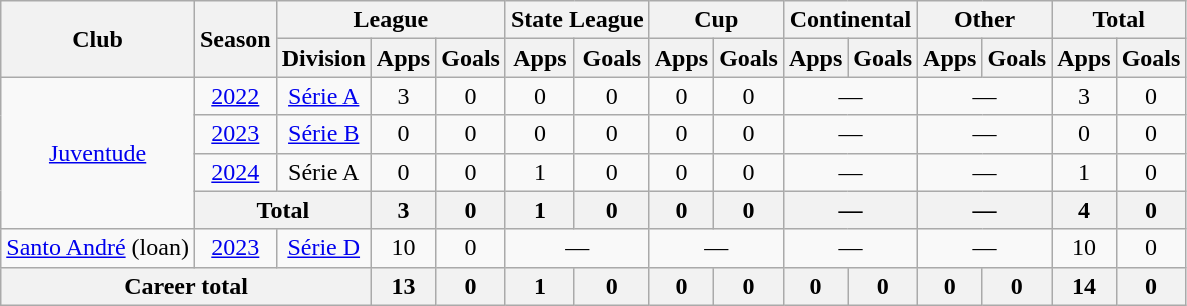<table class="wikitable" style="text-align: center;">
<tr>
<th rowspan="2">Club</th>
<th rowspan="2">Season</th>
<th colspan="3">League</th>
<th colspan="2">State League</th>
<th colspan="2">Cup</th>
<th colspan="2">Continental</th>
<th colspan="2">Other</th>
<th colspan="2">Total</th>
</tr>
<tr>
<th>Division</th>
<th>Apps</th>
<th>Goals</th>
<th>Apps</th>
<th>Goals</th>
<th>Apps</th>
<th>Goals</th>
<th>Apps</th>
<th>Goals</th>
<th>Apps</th>
<th>Goals</th>
<th>Apps</th>
<th>Goals</th>
</tr>
<tr>
<td rowspan="4"><a href='#'>Juventude</a></td>
<td><a href='#'>2022</a></td>
<td><a href='#'>Série A</a></td>
<td>3</td>
<td>0</td>
<td>0</td>
<td>0</td>
<td>0</td>
<td>0</td>
<td colspan=2>—</td>
<td colspan=2>—</td>
<td>3</td>
<td>0</td>
</tr>
<tr>
<td><a href='#'>2023</a></td>
<td><a href='#'>Série B</a></td>
<td>0</td>
<td>0</td>
<td>0</td>
<td>0</td>
<td>0</td>
<td>0</td>
<td colspan=2>—</td>
<td colspan=2>—</td>
<td>0</td>
<td>0</td>
</tr>
<tr>
<td><a href='#'>2024</a></td>
<td>Série A</td>
<td>0</td>
<td>0</td>
<td>1</td>
<td>0</td>
<td>0</td>
<td>0</td>
<td colspan=2>—</td>
<td colspan=2>—</td>
<td>1</td>
<td>0</td>
</tr>
<tr>
<th colspan=2>Total</th>
<th>3</th>
<th>0</th>
<th>1</th>
<th>0</th>
<th>0</th>
<th>0</th>
<th colspan=2>—</th>
<th colspan=2>—</th>
<th>4</th>
<th>0</th>
</tr>
<tr>
<td><a href='#'>Santo André</a> (loan)</td>
<td><a href='#'>2023</a></td>
<td><a href='#'>Série D</a></td>
<td>10</td>
<td>0</td>
<td colspan=2>—</td>
<td colspan=2>—</td>
<td colspan=2>—</td>
<td colspan=2>—</td>
<td>10</td>
<td>0</td>
</tr>
<tr>
<th colspan=3><strong>Career total</strong></th>
<th>13</th>
<th>0</th>
<th>1</th>
<th>0</th>
<th>0</th>
<th>0</th>
<th>0</th>
<th>0</th>
<th>0</th>
<th>0</th>
<th>14</th>
<th>0</th>
</tr>
</table>
